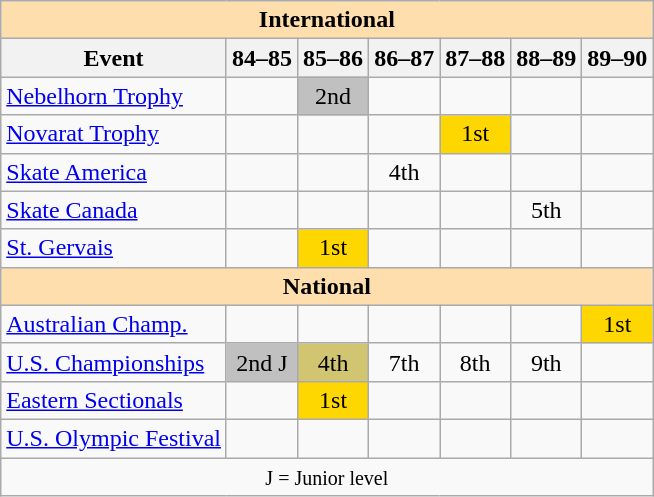<table class="wikitable" style="text-align:center">
<tr>
<th style="background-color: #ffdead; " colspan=7 align=center>International</th>
</tr>
<tr>
<th>Event</th>
<th>84–85</th>
<th>85–86</th>
<th>86–87</th>
<th>87–88</th>
<th>88–89</th>
<th>89–90</th>
</tr>
<tr>
<td align=left><a href='#'>Nebelhorn Trophy</a></td>
<td></td>
<td bgcolor=silver>2nd</td>
<td></td>
<td></td>
<td></td>
<td></td>
</tr>
<tr>
<td align=left><a href='#'>Novarat Trophy</a></td>
<td></td>
<td></td>
<td></td>
<td bgcolor=gold>1st</td>
<td></td>
<td></td>
</tr>
<tr>
<td align=left><a href='#'>Skate America</a></td>
<td></td>
<td></td>
<td>4th</td>
<td></td>
<td></td>
<td></td>
</tr>
<tr>
<td align=left><a href='#'>Skate Canada</a></td>
<td></td>
<td></td>
<td></td>
<td></td>
<td>5th</td>
<td></td>
</tr>
<tr>
<td align=left><a href='#'>St. Gervais</a></td>
<td></td>
<td bgcolor=gold>1st</td>
<td></td>
<td></td>
<td></td>
<td></td>
</tr>
<tr>
<th style="background-color: #ffdead; " colspan=7 align=center>National</th>
</tr>
<tr>
<td align=left><a href='#'>Australian Champ.</a></td>
<td></td>
<td></td>
<td></td>
<td></td>
<td></td>
<td bgcolor=gold>1st</td>
</tr>
<tr>
<td align=left><a href='#'>U.S. Championships</a></td>
<td bgcolor=silver>2nd J</td>
<td bgcolor=d1c571>4th</td>
<td>7th</td>
<td>8th</td>
<td>9th</td>
<td></td>
</tr>
<tr>
<td align=left><a href='#'>Eastern Sectionals</a></td>
<td></td>
<td bgcolor=gold>1st</td>
<td></td>
<td></td>
<td></td>
<td></td>
</tr>
<tr>
<td align=left><a href='#'>U.S. Olympic Festival</a></td>
<td></td>
<td></td>
<td></td>
<td></td>
<td></td>
<td></td>
</tr>
<tr>
<td colspan=7 align=center><small> J = Junior level </small></td>
</tr>
</table>
